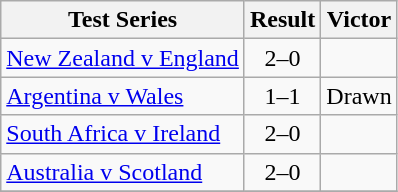<table class="wikitable" border="1">
<tr>
<th align=left>Test Series </th>
<th>Result</th>
<th align=left>Victor </th>
</tr>
<tr>
<td><a href='#'>New Zealand v England</a></td>
<td align=center>2–0</td>
<td></td>
</tr>
<tr>
<td><a href='#'>Argentina v Wales</a></td>
<td align=center>1–1</td>
<td>Drawn</td>
</tr>
<tr>
<td><a href='#'>South Africa v Ireland</a></td>
<td align=center>2–0</td>
<td></td>
</tr>
<tr>
<td><a href='#'>Australia v Scotland</a></td>
<td align=center>2–0</td>
<td></td>
</tr>
<tr>
</tr>
</table>
